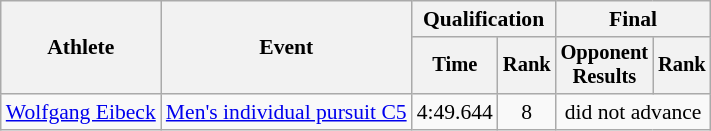<table class="wikitable" style="font-size:90%">
<tr>
<th rowspan=2>Athlete</th>
<th rowspan=2>Event</th>
<th colspan=2>Qualification</th>
<th colspan=2>Final</th>
</tr>
<tr style="font-size:95%">
<th>Time</th>
<th>Rank</th>
<th>Opponent<br>Results</th>
<th>Rank</th>
</tr>
<tr align=center>
<td align=left><a href='#'>Wolfgang Eibeck</a></td>
<td align=left><a href='#'>Men's individual pursuit C5</a></td>
<td>4:49.644</td>
<td>8</td>
<td colspan=2>did not advance</td>
</tr>
</table>
